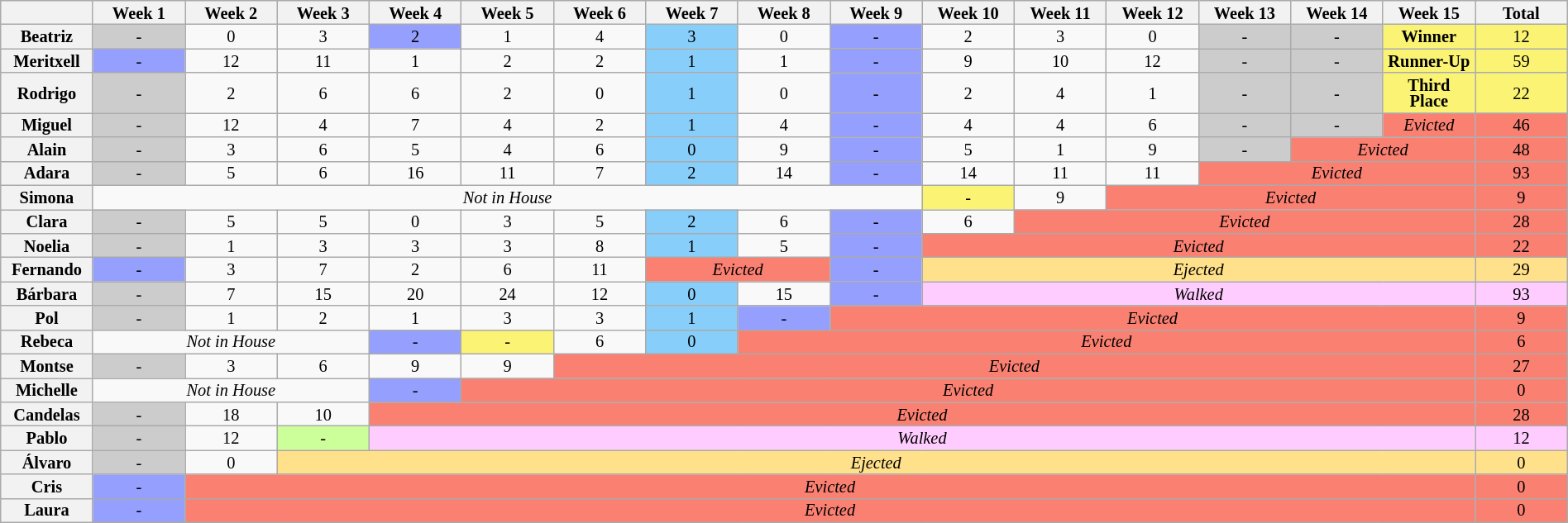<table class="wikitable" style="width:100%; text-align:center; font-size:85%; line-height:13px;">
<tr>
<th style="width:5%"></th>
<th style="width:5%">Week 1</th>
<th style="width:5%">Week 2</th>
<th style="width:5%">Week 3</th>
<th style="width:5%">Week 4</th>
<th style="width:5%">Week 5</th>
<th style="width:5%">Week 6</th>
<th style="width:5%">Week 7</th>
<th style="width:5%">Week 8</th>
<th style="width:5%">Week 9</th>
<th style="width:5%">Week 10</th>
<th style="width:5%">Week 11</th>
<th style="width:5%">Week 12</th>
<th style="width:5%">Week 13</th>
<th style="width:5%">Week 14</th>
<th style="width:5%">Week 15</th>
<th style="width:5%">Total</th>
</tr>
<tr>
<th>Beatriz</th>
<td style="background:#CCC;">-</td>
<td>0</td>
<td>3</td>
<td style="background:#959FFD">2</td>
<td>1</td>
<td>4</td>
<td style="background:#87CEFA;">3</td>
<td>0</td>
<td style="background:#959FFD">-</td>
<td>2</td>
<td>3</td>
<td>0</td>
<td style="background:#CCC;">-</td>
<td style="background:#CCC;">-</td>
<td style="background:#FBF373"><strong>Winner</strong></td>
<td style="background:#FBF373">12</td>
</tr>
<tr>
<th>Meritxell</th>
<td style="background:#959FFD">-</td>
<td>12</td>
<td>11</td>
<td>1</td>
<td>2</td>
<td>2</td>
<td style="background:#87CEFA;">1</td>
<td>1</td>
<td style="background:#959FFD">-</td>
<td>9</td>
<td>10</td>
<td>12</td>
<td style="background:#CCC;">-</td>
<td style="background:#CCC;">-</td>
<td style="background:#FBF373"><strong>Runner-Up</strong></td>
<td style="background:#FBF373">59</td>
</tr>
<tr>
<th>Rodrigo</th>
<td style="background:#CCC;">-</td>
<td>2</td>
<td>6</td>
<td>6</td>
<td>2</td>
<td>0</td>
<td style="background:#87CEFA;">1</td>
<td>0</td>
<td style="background:#959FFD">-</td>
<td>2</td>
<td>4</td>
<td>1</td>
<td style="background:#CCC;">-</td>
<td style="background:#CCC;">-</td>
<td style="background:#FBF373"><strong>Third Place</strong></td>
<td style="background:#FBF373">22</td>
</tr>
<tr>
<th>Miguel</th>
<td style="background:#CCC;">-</td>
<td>12</td>
<td>4</td>
<td>7</td>
<td>4</td>
<td>2</td>
<td style="background:#87CEFA;">1</td>
<td>4</td>
<td style="background:#959FFD">-</td>
<td>4</td>
<td>4</td>
<td>6</td>
<td style="background:#CCC;">-</td>
<td style="background:#CCC;">-</td>
<td style="background:#fa8072"><em>Evicted</em></td>
<td style="background:#fa8072">46</td>
</tr>
<tr>
<th>Alain</th>
<td style="background:#CCC;">-</td>
<td>3</td>
<td>6</td>
<td>5</td>
<td>4</td>
<td>6</td>
<td style="background:#87CEFA;">0</td>
<td>9</td>
<td style="background:#959FFD">-</td>
<td>5</td>
<td>1</td>
<td>9</td>
<td style="background:#CCC;">-</td>
<td colspan="2" style="background:#fa8072"><em>Evicted</em></td>
<td style="background:#fa8072">48</td>
</tr>
<tr>
<th>Adara</th>
<td style="background:#CCC;">-</td>
<td>5</td>
<td>6</td>
<td>16</td>
<td>11</td>
<td>7</td>
<td style="background:#87CEFA;">2</td>
<td>14</td>
<td style="background:#959FFD">-</td>
<td>14</td>
<td>11</td>
<td>11</td>
<td colspan="3" style="background:#fa8072"><em>Evicted</em></td>
<td style="background:#fa8072">93</td>
</tr>
<tr>
<th>Simona</th>
<td colspan=9><em>Not in House</em></td>
<td style="background:#FBF373">-</td>
<td>9</td>
<td colspan="4" style="background:#fa8072"><em>Evicted</em></td>
<td style="background:#fa8072">9</td>
</tr>
<tr>
<th>Clara</th>
<td style="background:#CCC;">-</td>
<td>5</td>
<td>5</td>
<td>0</td>
<td>3</td>
<td>5</td>
<td style="background:#87CEFA;">2</td>
<td>6</td>
<td style="background:#959FFD">-</td>
<td>6</td>
<td colspan="5" style="background:#fa8072"><em>Evicted</em></td>
<td style="background:#fa8072">28</td>
</tr>
<tr>
<th>Noelia</th>
<td style="background:#CCC;">-</td>
<td>1</td>
<td>3</td>
<td>3</td>
<td>3</td>
<td>8</td>
<td style="background:#87CEFA;">1</td>
<td>5</td>
<td style="background:#959FFD">-</td>
<td colspan="6" style="background:#fa8072"><em>Evicted</em></td>
<td style="background:#fa8072">22</td>
</tr>
<tr>
<th>Fernando</th>
<td style="background:#959FFD">-</td>
<td>3</td>
<td>7</td>
<td>2</td>
<td>6</td>
<td>11</td>
<td colspan="2" style="background:#fa8072"><em>Evicted</em></td>
<td style="background:#959FFD">-</td>
<td colspan="6" style="background:#FFE08B;"><em>Ejected</em></td>
<td style="background:#FFE08B;">29</td>
</tr>
<tr>
<th>Bárbara</th>
<td style="background:#CCC;">-</td>
<td>7</td>
<td>15</td>
<td>20</td>
<td>24</td>
<td>12</td>
<td style="background:#87CEFA;">0</td>
<td>15</td>
<td style="background:#959FFD">-</td>
<td colspan="6" style="background:#fcf"><em>Walked</em></td>
<td style="background:#fcf">93</td>
</tr>
<tr>
<th>Pol</th>
<td style="background:#CCC;">-</td>
<td>1</td>
<td>2</td>
<td>1</td>
<td>3</td>
<td>3</td>
<td style="background:#87CEFA;">1</td>
<td style="background:#959FFD">-</td>
<td colspan="7" style="background:#fa8072"><em>Evicted</em></td>
<td style="background:#fa8072">9</td>
</tr>
<tr>
<th>Rebeca</th>
<td colspan=3><em>Not in House</em></td>
<td style="background:#959FFD">-</td>
<td style="background:#FBF373">-</td>
<td>6</td>
<td style="background:#87CEFA;">0</td>
<td colspan="8" style="background:#fa8072"><em>Evicted</em></td>
<td style="background:#fa8072">6</td>
</tr>
<tr>
<th>Montse</th>
<td style="background:#CCC;">-</td>
<td>3</td>
<td>6</td>
<td>9</td>
<td>9</td>
<td colspan="10" style="background:#fa8072"><em>Evicted</em></td>
<td style="background:#fa8072">27</td>
</tr>
<tr>
<th>Michelle</th>
<td colspan=3><em>Not in House</em></td>
<td style="background:#959FFD">-</td>
<td colspan="11" style="background:#fa8072"><em>Evicted</em></td>
<td style="background:#fa8072">0</td>
</tr>
<tr>
<th>Candelas</th>
<td style="background:#CCC;">-</td>
<td>18</td>
<td>10</td>
<td colspan="12" style="background:#fa8072"><em>Evicted</em></td>
<td style="background:#fa8072">28</td>
</tr>
<tr>
<th>Pablo</th>
<td style="background:#CCC;">-</td>
<td>12</td>
<td style="background:#CCFF99">-</td>
<td colspan="12" style="background:#fcf"><em>Walked</em></td>
<td style="background:#fcf">12</td>
</tr>
<tr>
<th>Álvaro</th>
<td style="background:#CCC;">-</td>
<td>0</td>
<td colspan="13" style="background:#FFE08B;"><em>Ejected</em></td>
<td style="background:#FFE08B;">0</td>
</tr>
<tr>
<th>Cris</th>
<td style="background:#959FFD">-</td>
<td colspan="14" style="background:#fa8072"><em>Evicted</em></td>
<td style="background:#fa8072">0</td>
</tr>
<tr>
<th>Laura</th>
<td style="background:#959FFD">-</td>
<td colspan="14" style="background:#fa8072"><em>Evicted</em></td>
<td style="background:#fa8072">0</td>
</tr>
</table>
